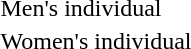<table>
<tr>
<td>Men's individual</td>
<td></td>
<td></td>
<td></td>
</tr>
<tr>
<td>Women's individual</td>
<td></td>
<td></td>
<td></td>
</tr>
</table>
